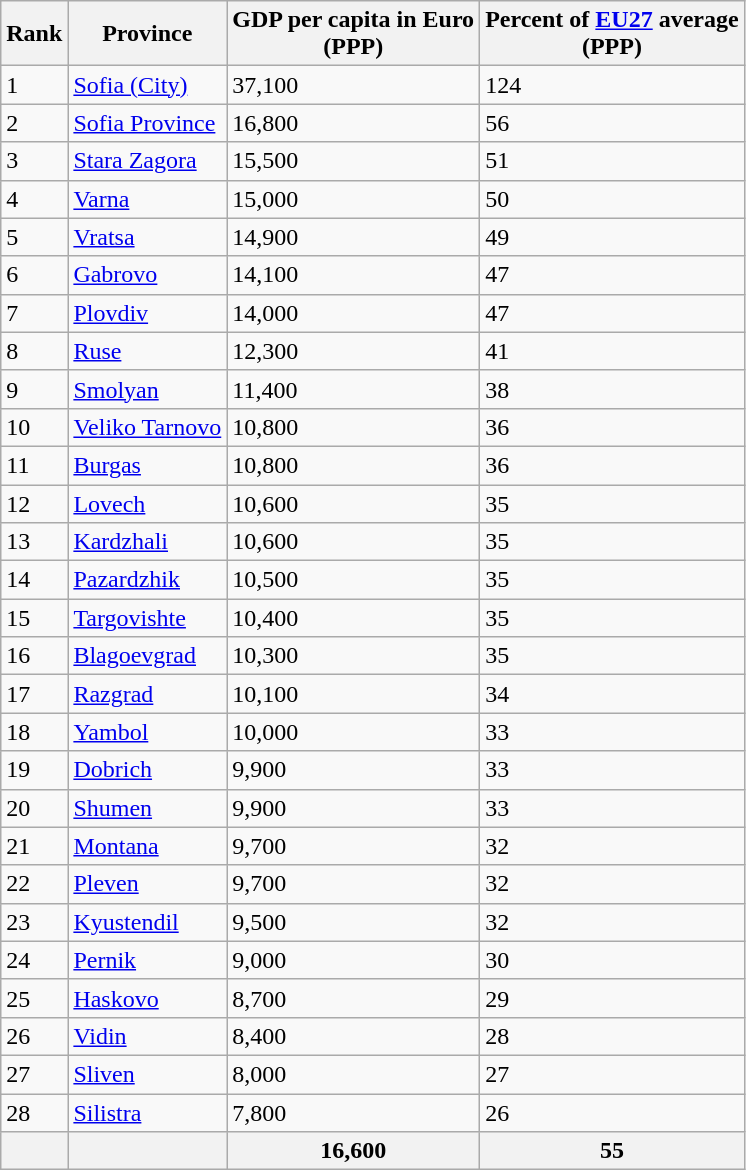<table class="wikitable sortable">
<tr>
<th>Rank</th>
<th>Province</th>
<th>GDP per capita in Euro <br>(PPP)</th>
<th>Percent of <a href='#'>EU27</a> average <br>(PPP)</th>
</tr>
<tr>
<td>1</td>
<td><a href='#'>Sofia (City)</a></td>
<td>37,100</td>
<td>124</td>
</tr>
<tr>
<td>2</td>
<td><a href='#'>Sofia Province</a></td>
<td>16,800</td>
<td>56</td>
</tr>
<tr>
<td>3</td>
<td><a href='#'>Stara Zagora</a></td>
<td>15,500</td>
<td>51</td>
</tr>
<tr>
<td>4</td>
<td><a href='#'>Varna</a></td>
<td>15,000</td>
<td>50</td>
</tr>
<tr>
<td>5</td>
<td><a href='#'>Vratsa</a></td>
<td>14,900</td>
<td>49</td>
</tr>
<tr>
<td>6</td>
<td><a href='#'>Gabrovo</a></td>
<td>14,100</td>
<td>47</td>
</tr>
<tr>
<td>7</td>
<td><a href='#'>Plovdiv</a></td>
<td>14,000</td>
<td>47</td>
</tr>
<tr>
<td>8</td>
<td><a href='#'>Ruse</a></td>
<td>12,300</td>
<td>41</td>
</tr>
<tr>
<td>9</td>
<td><a href='#'>Smolyan</a></td>
<td>11,400</td>
<td>38</td>
</tr>
<tr>
<td>10</td>
<td><a href='#'>Veliko Tarnovo</a></td>
<td>10,800</td>
<td>36</td>
</tr>
<tr>
<td>11</td>
<td><a href='#'>Burgas</a></td>
<td>10,800</td>
<td>36</td>
</tr>
<tr>
<td>12</td>
<td><a href='#'>Lovech</a></td>
<td>10,600</td>
<td>35</td>
</tr>
<tr>
<td>13</td>
<td><a href='#'>Kardzhali</a></td>
<td>10,600</td>
<td>35</td>
</tr>
<tr>
<td>14</td>
<td><a href='#'>Pazardzhik</a></td>
<td>10,500</td>
<td>35</td>
</tr>
<tr>
<td>15</td>
<td><a href='#'>Targovishte</a></td>
<td>10,400</td>
<td>35</td>
</tr>
<tr>
<td>16</td>
<td><a href='#'>Blagoevgrad</a></td>
<td>10,300</td>
<td>35</td>
</tr>
<tr>
<td>17</td>
<td><a href='#'>Razgrad</a></td>
<td>10,100</td>
<td>34</td>
</tr>
<tr>
<td>18</td>
<td><a href='#'>Yambol</a></td>
<td>10,000</td>
<td>33</td>
</tr>
<tr>
<td>19</td>
<td><a href='#'>Dobrich</a></td>
<td>9,900</td>
<td>33</td>
</tr>
<tr>
<td>20</td>
<td><a href='#'>Shumen</a></td>
<td>9,900</td>
<td>33</td>
</tr>
<tr>
<td>21</td>
<td><a href='#'>Montana</a></td>
<td>9,700</td>
<td>32</td>
</tr>
<tr>
<td>22</td>
<td><a href='#'>Pleven</a></td>
<td>9,700</td>
<td>32</td>
</tr>
<tr>
<td>23</td>
<td><a href='#'>Kyustendil</a></td>
<td>9,500</td>
<td>32</td>
</tr>
<tr>
<td>24</td>
<td><a href='#'>Pernik</a></td>
<td>9,000</td>
<td>30</td>
</tr>
<tr>
<td>25</td>
<td><a href='#'>Haskovo</a></td>
<td>8,700</td>
<td>29</td>
</tr>
<tr>
<td>26</td>
<td><a href='#'>Vidin</a></td>
<td>8,400</td>
<td>28</td>
</tr>
<tr>
<td>27</td>
<td><a href='#'>Sliven</a></td>
<td>8,000</td>
<td>27</td>
</tr>
<tr>
<td>28</td>
<td><a href='#'>Silistra</a></td>
<td>7,800</td>
<td>26</td>
</tr>
<tr>
<th></th>
<th></th>
<th>16,600</th>
<th>55</th>
</tr>
</table>
